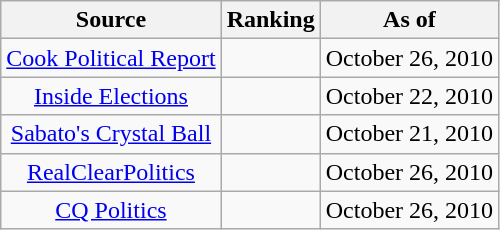<table class="wikitable" style="text-align:center">
<tr>
<th>Source</th>
<th>Ranking</th>
<th>As of</th>
</tr>
<tr>
<td><a href='#'>Cook Political Report</a></td>
<td></td>
<td>October 26, 2010</td>
</tr>
<tr>
<td><a href='#'>Inside Elections</a></td>
<td></td>
<td>October 22, 2010</td>
</tr>
<tr>
<td><a href='#'>Sabato's Crystal Ball</a></td>
<td></td>
<td>October 21, 2010</td>
</tr>
<tr>
<td><a href='#'>RealClearPolitics</a></td>
<td></td>
<td>October 26, 2010</td>
</tr>
<tr>
<td><a href='#'>CQ Politics</a></td>
<td></td>
<td>October 26, 2010</td>
</tr>
</table>
